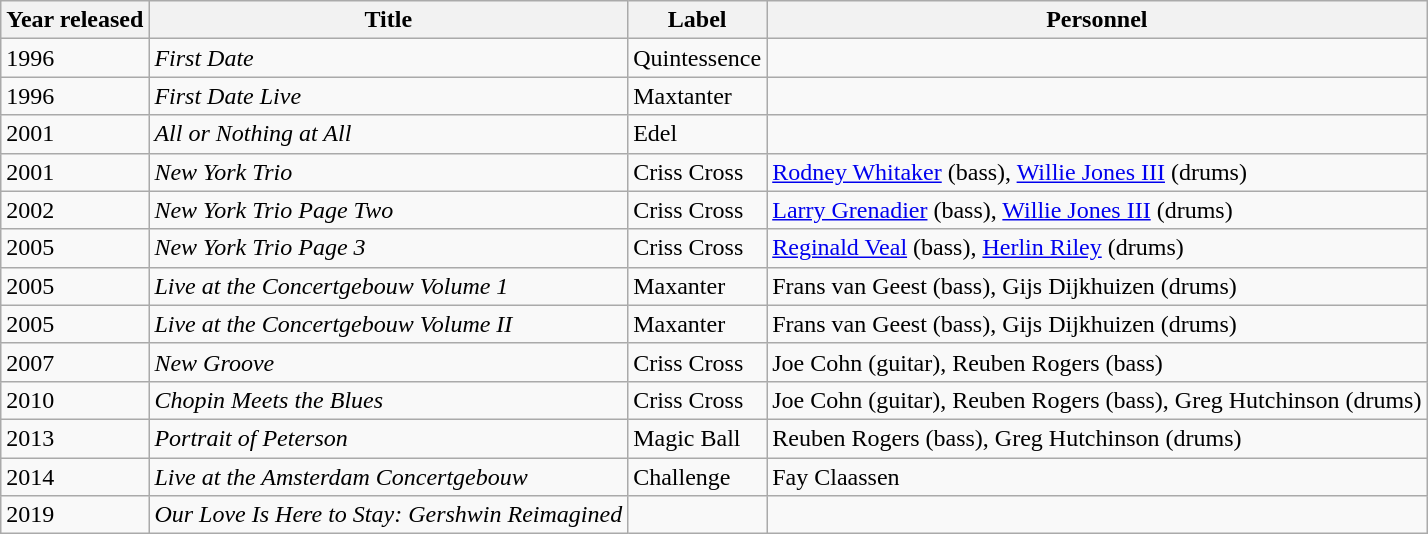<table class="wikitable sortable">
<tr>
<th>Year released</th>
<th>Title</th>
<th>Label</th>
<th>Personnel</th>
</tr>
<tr>
<td>1996</td>
<td><em>First Date</em></td>
<td>Quintessence</td>
<td></td>
</tr>
<tr>
<td>1996</td>
<td><em>First Date Live</em></td>
<td>Maxtanter</td>
<td></td>
</tr>
<tr>
<td>2001</td>
<td><em>All or Nothing at All</em></td>
<td>Edel</td>
<td></td>
</tr>
<tr>
<td>2001</td>
<td><em>New York Trio</em></td>
<td>Criss Cross</td>
<td><a href='#'>Rodney Whitaker</a> (bass), <a href='#'>Willie Jones III</a> (drums)</td>
</tr>
<tr>
<td>2002</td>
<td><em>New York Trio Page Two</em></td>
<td>Criss Cross</td>
<td><a href='#'>Larry Grenadier</a> (bass), <a href='#'>Willie Jones III</a> (drums)</td>
</tr>
<tr>
<td>2005</td>
<td><em>New York Trio Page 3</em></td>
<td>Criss Cross</td>
<td><a href='#'>Reginald Veal</a> (bass), <a href='#'>Herlin Riley</a> (drums)</td>
</tr>
<tr>
<td>2005</td>
<td><em>Live at the Concertgebouw Volume 1</em></td>
<td>Maxanter</td>
<td>Frans van Geest (bass), Gijs Dijkhuizen (drums)</td>
</tr>
<tr>
<td>2005</td>
<td><em>Live at the Concertgebouw Volume II</em></td>
<td>Maxanter</td>
<td>Frans van Geest (bass), Gijs Dijkhuizen (drums)</td>
</tr>
<tr>
<td>2007</td>
<td><em>New Groove</em></td>
<td>Criss Cross</td>
<td>Joe Cohn (guitar), Reuben Rogers (bass)</td>
</tr>
<tr>
<td>2010</td>
<td><em>Chopin Meets the Blues</em></td>
<td>Criss Cross</td>
<td>Joe Cohn (guitar), Reuben Rogers (bass), Greg Hutchinson (drums)</td>
</tr>
<tr>
<td>2013</td>
<td><em>Portrait of Peterson</em></td>
<td>Magic Ball</td>
<td>Reuben Rogers (bass), Greg Hutchinson (drums)</td>
</tr>
<tr>
<td>2014</td>
<td><em>Live at the Amsterdam Concertgebouw</em></td>
<td>Challenge</td>
<td>Fay Claassen</td>
</tr>
<tr>
<td>2019</td>
<td><em>Our Love Is Here to Stay: Gershwin Reimagined</em></td>
<td></td>
<td></td>
</tr>
</table>
